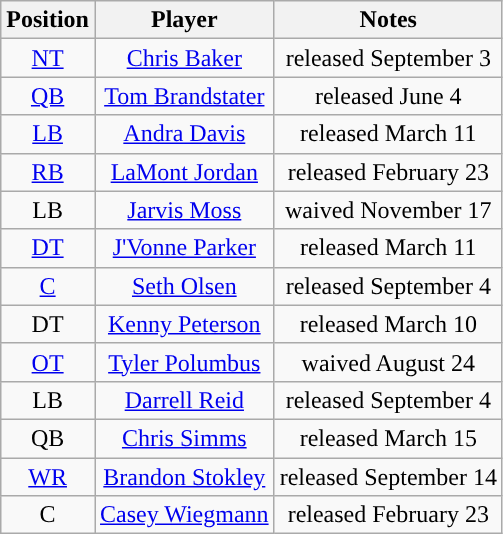<table class="wikitable" style="text-align:center">
<tr>
<th>Position</th>
<th>Player</th>
<th>Notes</th>
</tr>
<tr>
<td><a href='#'>NT</a></td>
<td><a href='#'>Chris Baker</a></td>
<td>released September 3</td>
</tr>
<tr>
<td><a href='#'>QB</a></td>
<td><a href='#'>Tom Brandstater</a></td>
<td>released June 4</td>
</tr>
<tr>
<td><a href='#'>LB</a></td>
<td><a href='#'>Andra Davis</a></td>
<td>released March 11</td>
</tr>
<tr>
<td><a href='#'>RB</a></td>
<td><a href='#'>LaMont Jordan</a></td>
<td>released February 23</td>
</tr>
<tr>
<td>LB</td>
<td><a href='#'>Jarvis Moss</a></td>
<td>waived November 17</td>
</tr>
<tr>
<td><a href='#'>DT</a></td>
<td><a href='#'>J'Vonne Parker</a></td>
<td>released March 11</td>
</tr>
<tr>
<td><a href='#'>C</a></td>
<td><a href='#'>Seth Olsen</a></td>
<td>released September 4</td>
</tr>
<tr>
<td>DT</td>
<td><a href='#'>Kenny Peterson</a></td>
<td>released March 10</td>
</tr>
<tr>
<td><a href='#'>OT</a></td>
<td><a href='#'>Tyler Polumbus</a></td>
<td>waived August 24</td>
</tr>
<tr>
<td>LB</td>
<td><a href='#'>Darrell Reid</a></td>
<td>released September 4</td>
</tr>
<tr>
<td>QB</td>
<td><a href='#'>Chris Simms</a></td>
<td>released March 15</td>
</tr>
<tr>
<td><a href='#'>WR</a></td>
<td><a href='#'>Brandon Stokley</a></td>
<td>released September 14</td>
</tr>
<tr>
<td>C</td>
<td><a href='#'>Casey Wiegmann</a></td>
<td>released February 23</td>
</tr>
</table>
